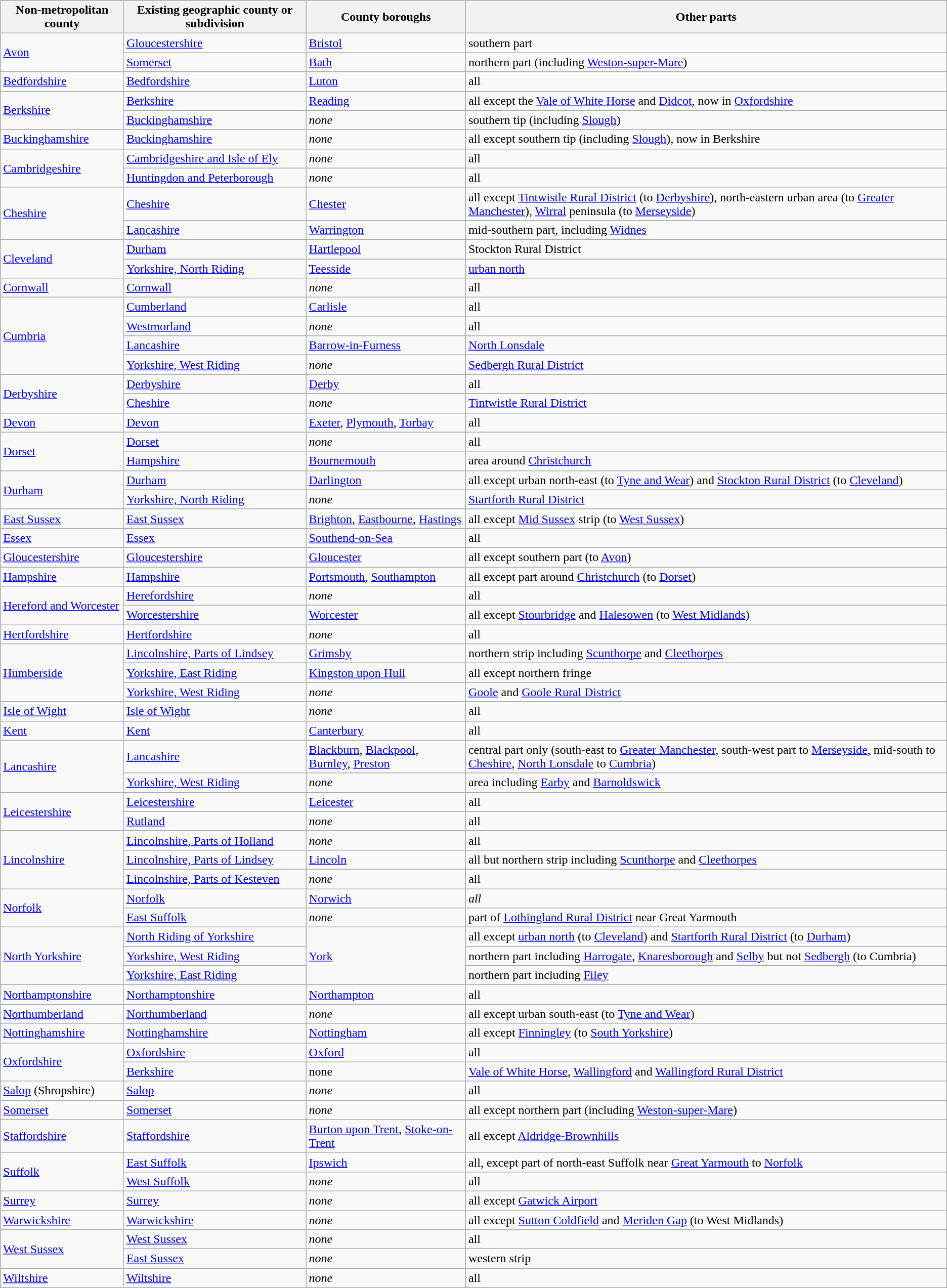<table class="wikitable">
<tr>
<th>Non-metropolitan county</th>
<th>Existing geographic county or subdivision</th>
<th>County boroughs</th>
<th>Other parts</th>
</tr>
<tr>
<td rowspan=2><a href='#'>Avon</a></td>
<td><a href='#'>Gloucestershire</a></td>
<td><a href='#'>Bristol</a></td>
<td>southern part</td>
</tr>
<tr>
<td><a href='#'>Somerset</a></td>
<td><a href='#'>Bath</a></td>
<td>northern part (including <a href='#'>Weston-super-Mare</a>)</td>
</tr>
<tr>
<td><a href='#'>Bedfordshire</a></td>
<td><a href='#'>Bedfordshire</a></td>
<td><a href='#'>Luton</a></td>
<td>all</td>
</tr>
<tr>
<td rowspan=2><a href='#'>Berkshire</a></td>
<td><a href='#'>Berkshire</a></td>
<td><a href='#'>Reading</a></td>
<td>all except the <a href='#'>Vale of White Horse</a> and <a href='#'>Didcot</a>, now in <a href='#'>Oxfordshire</a></td>
</tr>
<tr>
<td><a href='#'>Buckinghamshire</a></td>
<td><em>none</em></td>
<td>southern tip (including <a href='#'>Slough</a>)</td>
</tr>
<tr>
<td><a href='#'>Buckinghamshire</a></td>
<td><a href='#'>Buckinghamshire</a></td>
<td><em>none</em></td>
<td>all except southern tip (including <a href='#'>Slough</a>), now in Berkshire</td>
</tr>
<tr>
<td rowspan=2><a href='#'>Cambridgeshire</a></td>
<td><a href='#'>Cambridgeshire and Isle of Ely</a></td>
<td><em>none</em></td>
<td>all</td>
</tr>
<tr>
<td><a href='#'>Huntingdon and Peterborough</a></td>
<td><em>none</em></td>
<td>all</td>
</tr>
<tr>
<td rowspan=2><a href='#'>Cheshire</a></td>
<td><a href='#'>Cheshire</a></td>
<td><a href='#'>Chester</a></td>
<td>all except <a href='#'>Tintwistle Rural District</a> (to <a href='#'>Derbyshire</a>), north-eastern urban area (to <a href='#'>Greater Manchester</a>), <a href='#'>Wirral</a> peninsula (to <a href='#'>Merseyside</a>)</td>
</tr>
<tr>
<td><a href='#'>Lancashire</a></td>
<td><a href='#'>Warrington</a></td>
<td>mid-southern part, including <a href='#'>Widnes</a></td>
</tr>
<tr>
<td rowspan=2><a href='#'>Cleveland</a></td>
<td><a href='#'>Durham</a></td>
<td><a href='#'>Hartlepool</a></td>
<td>Stockton Rural District</td>
</tr>
<tr>
<td><a href='#'>Yorkshire, North Riding</a></td>
<td><a href='#'>Teesside</a></td>
<td><a href='#'>urban north</a></td>
</tr>
<tr>
<td><a href='#'>Cornwall</a></td>
<td><a href='#'>Cornwall</a></td>
<td><em>none</em></td>
<td>all</td>
</tr>
<tr>
<td rowspan=4><a href='#'>Cumbria</a></td>
<td><a href='#'>Cumberland</a></td>
<td><a href='#'>Carlisle</a></td>
<td>all</td>
</tr>
<tr>
<td><a href='#'>Westmorland</a></td>
<td><em>none</em></td>
<td>all</td>
</tr>
<tr>
<td><a href='#'>Lancashire</a></td>
<td><a href='#'>Barrow-in-Furness</a></td>
<td><a href='#'>North Lonsdale</a></td>
</tr>
<tr>
<td><a href='#'>Yorkshire, West Riding</a></td>
<td><em>none</em></td>
<td><a href='#'>Sedbergh Rural District</a></td>
</tr>
<tr>
<td rowspan=2><a href='#'>Derbyshire</a></td>
<td><a href='#'>Derbyshire</a></td>
<td><a href='#'>Derby</a></td>
<td>all</td>
</tr>
<tr>
<td><a href='#'>Cheshire</a></td>
<td><em>none</em></td>
<td><a href='#'>Tintwistle Rural District</a></td>
</tr>
<tr>
<td><a href='#'>Devon</a></td>
<td><a href='#'>Devon</a></td>
<td><a href='#'>Exeter</a>, <a href='#'>Plymouth</a>, <a href='#'>Torbay</a></td>
<td>all</td>
</tr>
<tr>
<td rowspan=2><a href='#'>Dorset</a></td>
<td><a href='#'>Dorset</a></td>
<td><em>none</em></td>
<td>all</td>
</tr>
<tr>
<td><a href='#'>Hampshire</a></td>
<td><a href='#'>Bournemouth</a></td>
<td>area around <a href='#'>Christchurch</a></td>
</tr>
<tr>
<td rowspan=2><a href='#'>Durham</a></td>
<td><a href='#'>Durham</a></td>
<td><a href='#'>Darlington</a></td>
<td>all except urban north-east (to <a href='#'>Tyne and Wear</a>) and <a href='#'>Stockton Rural District</a> (to <a href='#'>Cleveland</a>)</td>
</tr>
<tr>
<td><a href='#'>Yorkshire, North Riding</a></td>
<td><em>none</em></td>
<td><a href='#'>Startforth Rural District</a></td>
</tr>
<tr>
<td><a href='#'>East Sussex</a></td>
<td><a href='#'>East Sussex</a></td>
<td><a href='#'>Brighton</a>, <a href='#'>Eastbourne</a>, <a href='#'>Hastings</a></td>
<td>all except <a href='#'>Mid Sussex</a> strip (to <a href='#'>West Sussex</a>)</td>
</tr>
<tr>
<td><a href='#'>Essex</a></td>
<td><a href='#'>Essex</a></td>
<td><a href='#'>Southend-on-Sea</a></td>
<td>all</td>
</tr>
<tr>
<td><a href='#'>Gloucestershire</a></td>
<td><a href='#'>Gloucestershire</a></td>
<td><a href='#'>Gloucester</a></td>
<td>all except southern part (to <a href='#'>Avon</a>)</td>
</tr>
<tr>
<td><a href='#'>Hampshire</a></td>
<td><a href='#'>Hampshire</a></td>
<td><a href='#'>Portsmouth</a>, <a href='#'>Southampton</a></td>
<td>all except part around <a href='#'>Christchurch</a> (to <a href='#'>Dorset</a>)</td>
</tr>
<tr>
<td rowspan=2><a href='#'>Hereford and Worcester</a></td>
<td><a href='#'>Herefordshire</a></td>
<td><em>none</em></td>
<td>all</td>
</tr>
<tr>
<td><a href='#'>Worcestershire</a></td>
<td><a href='#'>Worcester</a></td>
<td>all except <a href='#'>Stourbridge</a> and <a href='#'>Halesowen</a> (to <a href='#'>West Midlands</a>)</td>
</tr>
<tr>
<td><a href='#'>Hertfordshire</a></td>
<td><a href='#'>Hertfordshire</a></td>
<td><em>none</em></td>
<td>all</td>
</tr>
<tr>
<td rowspan=3><a href='#'>Humberside</a></td>
<td><a href='#'>Lincolnshire, Parts of Lindsey</a></td>
<td><a href='#'>Grimsby</a></td>
<td>northern strip including <a href='#'>Scunthorpe</a> and <a href='#'>Cleethorpes</a></td>
</tr>
<tr>
<td><a href='#'>Yorkshire, East Riding</a></td>
<td><a href='#'>Kingston upon Hull</a></td>
<td>all except northern fringe</td>
</tr>
<tr>
<td><a href='#'>Yorkshire, West Riding</a></td>
<td><em>none</em></td>
<td><a href='#'>Goole</a> and <a href='#'>Goole Rural District</a></td>
</tr>
<tr>
<td><a href='#'>Isle of Wight</a></td>
<td><a href='#'>Isle of Wight</a></td>
<td><em>none</em></td>
<td>all</td>
</tr>
<tr>
<td><a href='#'>Kent</a></td>
<td><a href='#'>Kent</a></td>
<td><a href='#'>Canterbury</a></td>
<td>all</td>
</tr>
<tr>
<td rowspan=2><a href='#'>Lancashire</a></td>
<td><a href='#'>Lancashire</a></td>
<td><a href='#'>Blackburn</a>, <a href='#'>Blackpool</a>, <a href='#'>Burnley</a>, <a href='#'>Preston</a></td>
<td>central part only (south-east to <a href='#'>Greater Manchester</a>, south-west part to <a href='#'>Merseyside</a>, mid-south to <a href='#'>Cheshire</a>, <a href='#'>North Lonsdale</a> to <a href='#'>Cumbria</a>)</td>
</tr>
<tr>
<td><a href='#'>Yorkshire, West Riding</a></td>
<td><em>none</em></td>
<td>area including <a href='#'>Earby</a> and <a href='#'>Barnoldswick</a></td>
</tr>
<tr>
<td rowspan=2><a href='#'>Leicestershire</a></td>
<td><a href='#'>Leicestershire</a></td>
<td><a href='#'>Leicester</a></td>
<td>all</td>
</tr>
<tr>
<td><a href='#'>Rutland</a></td>
<td><em>none</em></td>
<td>all</td>
</tr>
<tr>
<td rowspan=3><a href='#'>Lincolnshire</a></td>
<td><a href='#'>Lincolnshire, Parts of Holland</a></td>
<td><em>none</em></td>
<td>all</td>
</tr>
<tr>
<td><a href='#'>Lincolnshire, Parts of Lindsey</a></td>
<td><a href='#'>Lincoln</a></td>
<td>all but northern strip including <a href='#'>Scunthorpe</a> and <a href='#'>Cleethorpes</a></td>
</tr>
<tr>
<td><a href='#'>Lincolnshire, Parts of Kesteven</a></td>
<td><em>none</em></td>
<td>all</td>
</tr>
<tr>
<td rowspan=2><a href='#'>Norfolk</a></td>
<td><a href='#'>Norfolk</a></td>
<td><a href='#'>Norwich</a></td>
<td><em>all</em></td>
</tr>
<tr>
<td><a href='#'>East Suffolk</a></td>
<td><em>none</em></td>
<td>part of <a href='#'>Lothingland Rural District</a> near Great Yarmouth</td>
</tr>
<tr>
<td rowspan=3><a href='#'>North Yorkshire</a></td>
<td><a href='#'>North Riding of Yorkshire</a></td>
<td rowspan=3><a href='#'>York</a></td>
<td>all except <a href='#'>urban north</a> (to <a href='#'>Cleveland</a>) and <a href='#'>Startforth Rural District</a> (to <a href='#'>Durham</a>)</td>
</tr>
<tr>
<td><a href='#'>Yorkshire, West Riding</a></td>
<td>northern part including <a href='#'>Harrogate</a>, <a href='#'>Knaresborough</a> and <a href='#'>Selby</a> but not <a href='#'>Sedbergh</a> (to Cumbria)</td>
</tr>
<tr>
<td><a href='#'>Yorkshire, East Riding</a></td>
<td>northern part including <a href='#'>Filey</a></td>
</tr>
<tr>
<td><a href='#'>Northamptonshire</a></td>
<td><a href='#'>Northamptonshire</a></td>
<td><a href='#'>Northampton</a></td>
<td>all</td>
</tr>
<tr>
<td><a href='#'>Northumberland</a></td>
<td><a href='#'>Northumberland</a></td>
<td><em>none</em></td>
<td>all except urban south-east (to <a href='#'>Tyne and Wear</a>)</td>
</tr>
<tr>
<td><a href='#'>Nottinghamshire</a></td>
<td><a href='#'>Nottinghamshire</a></td>
<td><a href='#'>Nottingham</a></td>
<td>all except <a href='#'>Finningley</a> (to <a href='#'>South Yorkshire</a>)</td>
</tr>
<tr>
<td rowspan=2><a href='#'>Oxfordshire</a></td>
<td><a href='#'>Oxfordshire</a></td>
<td><a href='#'>Oxford</a></td>
<td>all</td>
</tr>
<tr>
<td><a href='#'>Berkshire</a></td>
<td>none</td>
<td><a href='#'>Vale of White Horse</a>, <a href='#'>Wallingford</a> and <a href='#'>Wallingford Rural District</a></td>
</tr>
<tr>
<td><a href='#'>Salop</a> (Shropshire)</td>
<td><a href='#'>Salop</a></td>
<td><em>none</em></td>
<td>all</td>
</tr>
<tr>
<td><a href='#'>Somerset</a></td>
<td><a href='#'>Somerset</a></td>
<td><em>none</em></td>
<td>all except northern part (including <a href='#'>Weston-super-Mare</a>)</td>
</tr>
<tr>
<td><a href='#'>Staffordshire</a></td>
<td><a href='#'>Staffordshire</a></td>
<td><a href='#'>Burton upon Trent</a>, <a href='#'>Stoke-on-Trent</a></td>
<td>all except <a href='#'>Aldridge-Brownhills</a></td>
</tr>
<tr>
<td rowspan=2><a href='#'>Suffolk</a></td>
<td><a href='#'>East Suffolk</a></td>
<td><a href='#'>Ipswich</a></td>
<td>all, except part of north-east Suffolk near <a href='#'>Great Yarmouth</a> to <a href='#'>Norfolk</a></td>
</tr>
<tr>
<td><a href='#'>West Suffolk</a></td>
<td><em>none</em></td>
<td>all</td>
</tr>
<tr>
<td><a href='#'>Surrey</a></td>
<td><a href='#'>Surrey</a></td>
<td><em>none</em></td>
<td>all except <a href='#'>Gatwick Airport</a></td>
</tr>
<tr>
<td><a href='#'>Warwickshire</a></td>
<td><a href='#'>Warwickshire</a></td>
<td><em>none</em></td>
<td>all except <a href='#'>Sutton Coldfield</a> and <a href='#'>Meriden Gap</a> (to West Midlands)</td>
</tr>
<tr>
<td rowspan=2><a href='#'>West Sussex</a></td>
<td><a href='#'>West Sussex</a></td>
<td><em>none</em></td>
<td>all</td>
</tr>
<tr>
<td><a href='#'>East Sussex</a></td>
<td><em>none</em></td>
<td>western strip</td>
</tr>
<tr>
<td><a href='#'>Wiltshire</a></td>
<td><a href='#'>Wiltshire</a></td>
<td><em>none</em></td>
<td>all</td>
</tr>
</table>
